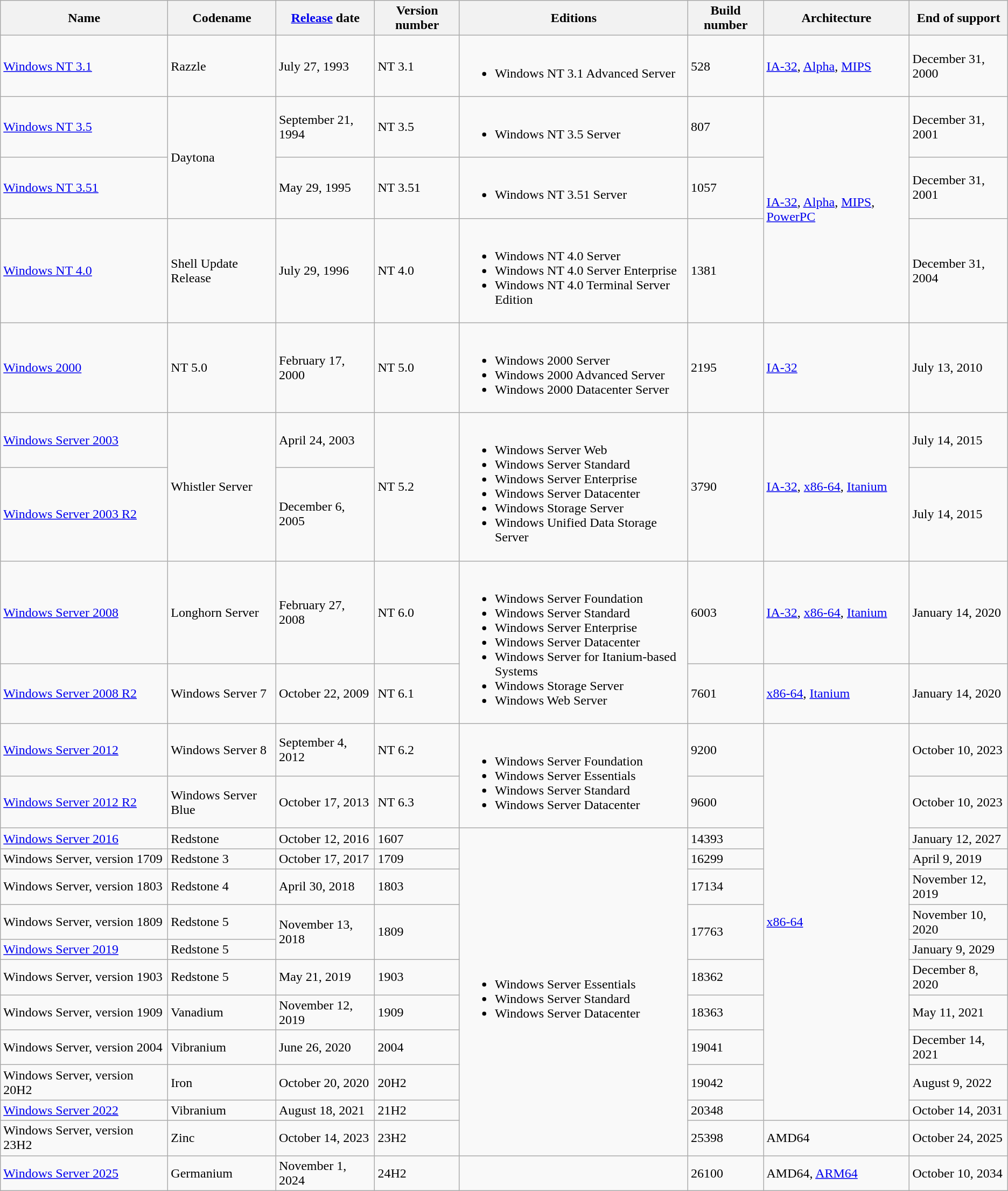<table class="wikitable sortable">
<tr>
<th width=200px>Name</th>
<th>Codename</th>
<th><a href='#'>Release</a> date</th>
<th>Version number</th>
<th>Editions</th>
<th>Build number</th>
<th>Architecture</th>
<th>End of support</th>
</tr>
<tr>
<td><a href='#'>Windows NT 3.1</a></td>
<td>Razzle</td>
<td>July 27, 1993</td>
<td>NT 3.1</td>
<td><br><ul><li>Windows NT 3.1 Advanced Server</li></ul></td>
<td>528</td>
<td><a href='#'>IA-32</a>, <a href='#'>Alpha</a>, <a href='#'>MIPS</a></td>
<td>December 31, 2000</td>
</tr>
<tr>
<td><a href='#'>Windows NT 3.5</a></td>
<td rowspan="2">Daytona</td>
<td>September 21, 1994</td>
<td>NT 3.5</td>
<td><br><ul><li>Windows NT 3.5 Server</li></ul></td>
<td>807</td>
<td rowspan="3"><a href='#'>IA-32</a>, <a href='#'>Alpha</a>, <a href='#'>MIPS</a>, <a href='#'>PowerPC</a></td>
<td>December 31, 2001</td>
</tr>
<tr>
<td><a href='#'>Windows NT 3.51</a></td>
<td>May 29, 1995</td>
<td>NT 3.51</td>
<td><br><ul><li>Windows NT 3.51 Server</li></ul></td>
<td>1057</td>
<td>December 31, 2001</td>
</tr>
<tr>
<td><a href='#'>Windows NT 4.0</a></td>
<td>Shell Update Release</td>
<td>July 29, 1996</td>
<td>NT 4.0</td>
<td><br><ul><li>Windows NT 4.0 Server</li><li>Windows NT 4.0 Server Enterprise</li><li>Windows NT 4.0 Terminal Server Edition</li></ul></td>
<td>1381</td>
<td>December 31, 2004</td>
</tr>
<tr>
<td><a href='#'>Windows 2000</a></td>
<td>NT 5.0</td>
<td>February 17, 2000</td>
<td>NT 5.0</td>
<td><br><ul><li>Windows 2000 Server</li><li>Windows 2000 Advanced Server</li><li>Windows 2000 Datacenter Server</li></ul></td>
<td>2195</td>
<td><a href='#'>IA-32</a></td>
<td>July 13, 2010</td>
</tr>
<tr>
<td><a href='#'>Windows Server 2003</a></td>
<td rowspan="2">Whistler Server</td>
<td>April 24, 2003</td>
<td rowspan="2">NT 5.2</td>
<td rowspan="2"><br><ul><li>Windows Server Web</li><li>Windows Server Standard</li><li>Windows Server Enterprise</li><li>Windows Server Datacenter</li><li>Windows Storage Server</li><li>Windows Unified Data Storage Server</li></ul></td>
<td rowspan="2">3790</td>
<td rowspan="2"><a href='#'>IA-32</a>, <a href='#'>x86-64</a>, <a href='#'>Itanium</a></td>
<td>July 14, 2015</td>
</tr>
<tr>
<td><a href='#'>Windows Server 2003 R2</a></td>
<td>December 6, 2005</td>
<td>July 14, 2015</td>
</tr>
<tr>
<td><a href='#'>Windows Server 2008</a></td>
<td>Longhorn Server</td>
<td>February 27, 2008</td>
<td>NT 6.0</td>
<td rowspan="2"><br><ul><li>Windows Server Foundation</li><li>Windows Server Standard</li><li>Windows Server Enterprise</li><li>Windows Server Datacenter</li><li>Windows Server for Itanium-based Systems</li><li>Windows Storage Server</li><li>Windows Web Server</li></ul></td>
<td>6003</td>
<td><a href='#'>IA-32</a>, <a href='#'>x86-64</a>, <a href='#'>Itanium</a></td>
<td>January 14, 2020</td>
</tr>
<tr>
<td><a href='#'>Windows Server 2008 R2</a></td>
<td>Windows Server 7</td>
<td>October 22, 2009</td>
<td>NT 6.1</td>
<td>7601</td>
<td><a href='#'>x86-64</a>, <a href='#'>Itanium</a></td>
<td>January 14, 2020</td>
</tr>
<tr>
<td><a href='#'>Windows Server 2012</a></td>
<td>Windows Server 8</td>
<td>September 4, 2012</td>
<td>NT 6.2</td>
<td rowspan="2"><br><ul><li>Windows Server Foundation</li><li>Windows Server Essentials</li><li>Windows Server Standard</li><li>Windows Server Datacenter</li></ul></td>
<td>9200</td>
<td rowspan="12"><a href='#'>x86-64</a></td>
<td>October 10, 2023</td>
</tr>
<tr>
<td><a href='#'>Windows Server 2012 R2</a></td>
<td>Windows Server Blue</td>
<td>October 17, 2013</td>
<td>NT 6.3</td>
<td>9600</td>
<td>October 10, 2023</td>
</tr>
<tr>
<td><a href='#'>Windows Server 2016</a></td>
<td>Redstone</td>
<td>October 12, 2016</td>
<td>1607</td>
<td rowspan="11"><br><ul><li>Windows Server Essentials</li><li>Windows Server Standard</li><li>Windows Server Datacenter</li></ul></td>
<td>14393</td>
<td>January 12, 2027</td>
</tr>
<tr>
<td>Windows Server, version 1709</td>
<td>Redstone 3</td>
<td>October 17, 2017</td>
<td>1709</td>
<td>16299</td>
<td>April 9, 2019</td>
</tr>
<tr>
<td>Windows Server, version 1803</td>
<td>Redstone 4</td>
<td>April 30, 2018</td>
<td>1803</td>
<td>17134</td>
<td>November 12, 2019</td>
</tr>
<tr>
<td>Windows Server, version 1809</td>
<td>Redstone 5</td>
<td rowspan="2">November 13, 2018</td>
<td rowspan="2">1809</td>
<td rowspan="2">17763</td>
<td>November 10, 2020</td>
</tr>
<tr>
<td><a href='#'>Windows Server 2019</a></td>
<td>Redstone 5</td>
<td>January 9, 2029</td>
</tr>
<tr>
<td>Windows Server, version 1903</td>
<td>Redstone 5</td>
<td>May 21, 2019</td>
<td>1903</td>
<td>18362</td>
<td>December 8, 2020</td>
</tr>
<tr>
<td>Windows Server, version 1909</td>
<td>Vanadium</td>
<td>November 12, 2019</td>
<td>1909</td>
<td>18363</td>
<td>May 11, 2021</td>
</tr>
<tr>
<td>Windows Server, version 2004</td>
<td>Vibranium</td>
<td>June 26, 2020</td>
<td>2004</td>
<td>19041</td>
<td>December 14, 2021</td>
</tr>
<tr>
<td>Windows Server, version<br>20H2</td>
<td>Iron</td>
<td>October 20, 2020</td>
<td>20H2</td>
<td>19042</td>
<td>August 9, 2022</td>
</tr>
<tr>
<td><a href='#'>Windows Server 2022</a></td>
<td>Vibranium</td>
<td>August 18, 2021</td>
<td>21H2</td>
<td>20348</td>
<td>October 14, 2031</td>
</tr>
<tr>
<td>Windows Server, version 23H2</td>
<td>Zinc</td>
<td>October 14, 2023</td>
<td>23H2</td>
<td>25398</td>
<td>AMD64</td>
<td>October 24, 2025</td>
</tr>
<tr>
<td><a href='#'>Windows Server 2025</a></td>
<td>Germanium</td>
<td>November 1, 2024</td>
<td>24H2</td>
<td></td>
<td>26100</td>
<td>AMD64, <a href='#'>ARM64</a></td>
<td>October 10, 2034</td>
</tr>
</table>
